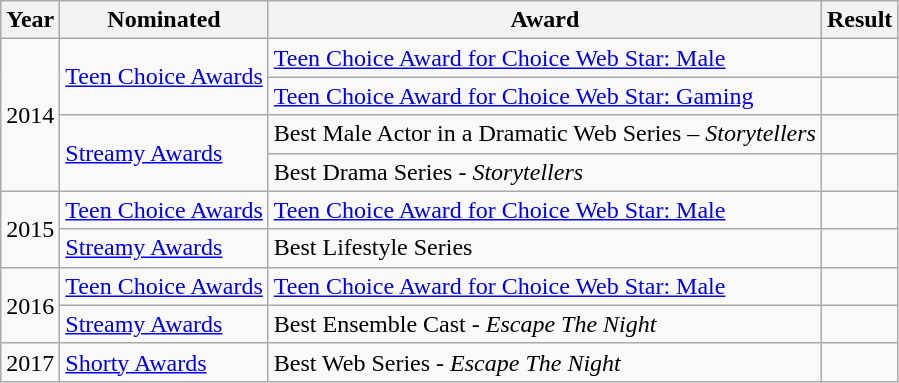<table class="wikitable sortable">
<tr>
<th>Year</th>
<th>Nominated</th>
<th>Award</th>
<th>Result</th>
</tr>
<tr>
<td rowspan=4>2014</td>
<td rowspan=2><a href='#'>Teen Choice Awards</a></td>
<td><a href='#'>Teen Choice Award for Choice Web Star: Male</a></td>
<td></td>
</tr>
<tr>
<td><a href='#'>Teen Choice Award for Choice Web Star: Gaming</a></td>
<td></td>
</tr>
<tr>
<td rowspan=2><a href='#'>Streamy Awards</a></td>
<td>Best Male Actor in a Dramatic Web Series – <em>Storytellers</em></td>
<td></td>
</tr>
<tr>
<td>Best Drama Series - <em>Storytellers</em></td>
<td></td>
</tr>
<tr>
<td rowspan=2>2015</td>
<td><a href='#'>Teen Choice Awards</a></td>
<td><a href='#'>Teen Choice Award for Choice Web Star: Male</a></td>
<td></td>
</tr>
<tr>
<td><a href='#'>Streamy Awards</a></td>
<td>Best Lifestyle Series</td>
<td></td>
</tr>
<tr>
<td rowspan=2>2016</td>
<td><a href='#'>Teen Choice Awards</a></td>
<td><a href='#'>Teen Choice Award for Choice Web Star: Male</a></td>
<td></td>
</tr>
<tr>
<td><a href='#'>Streamy Awards</a></td>
<td>Best Ensemble Cast - <em>Escape The Night</em></td>
<td></td>
</tr>
<tr>
<td rowspan=1>2017</td>
<td><a href='#'>Shorty Awards</a></td>
<td>Best Web Series - <em>Escape The Night</em></td>
<td></td>
</tr>
</table>
